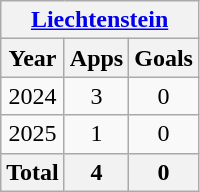<table class="wikitable" style="text-align:center">
<tr>
<th colspan=3><a href='#'>Liechtenstein</a></th>
</tr>
<tr>
<th>Year</th>
<th>Apps</th>
<th>Goals</th>
</tr>
<tr>
<td>2024</td>
<td>3</td>
<td>0</td>
</tr>
<tr>
<td>2025</td>
<td>1</td>
<td>0</td>
</tr>
<tr>
<th>Total</th>
<th>4</th>
<th>0</th>
</tr>
</table>
